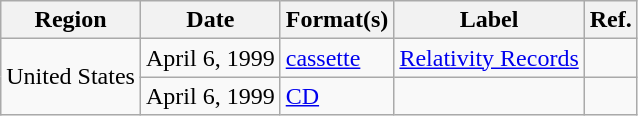<table class="wikitable">
<tr>
<th>Region</th>
<th>Date</th>
<th>Format(s)</th>
<th>Label</th>
<th>Ref.</th>
</tr>
<tr>
<td rowspan="2">United States</td>
<td>April 6, 1999</td>
<td><a href='#'>cassette</a></td>
<td><a href='#'>Relativity Records</a></td>
<td></td>
</tr>
<tr>
<td>April 6, 1999</td>
<td><a href='#'>CD</a></td>
<td></td>
<td></td>
</tr>
</table>
